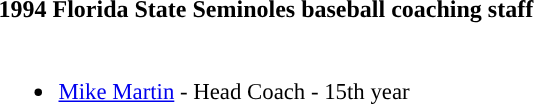<table class="toccolours">
<tr>
<th colspan=9>1994 Florida State Seminoles baseball coaching staff</th>
</tr>
<tr>
<td style="text-align: left; font-size: 95%;" valign="top"><br><ul><li><a href='#'>Mike Martin</a> - Head Coach - 15th year</li></ul></td>
</tr>
</table>
